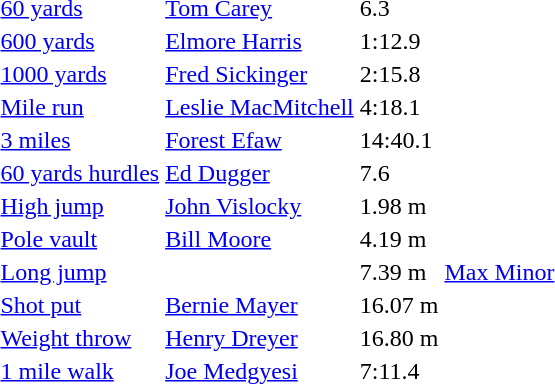<table>
<tr>
<td><a href='#'>60 yards</a></td>
<td><a href='#'>Tom Carey</a></td>
<td>6.3</td>
<td></td>
<td></td>
<td></td>
<td></td>
</tr>
<tr>
<td><a href='#'>600 yards</a></td>
<td><a href='#'>Elmore Harris</a></td>
<td>1:12.9</td>
<td></td>
<td></td>
<td></td>
<td></td>
</tr>
<tr>
<td><a href='#'>1000 yards</a></td>
<td><a href='#'>Fred Sickinger</a></td>
<td>2:15.8</td>
<td></td>
<td></td>
<td></td>
<td></td>
</tr>
<tr>
<td><a href='#'>Mile run</a></td>
<td><a href='#'>Leslie MacMitchell</a></td>
<td>4:18.1</td>
<td></td>
<td></td>
<td></td>
<td></td>
</tr>
<tr>
<td><a href='#'>3 miles</a></td>
<td><a href='#'>Forest Efaw</a></td>
<td>14:40.1</td>
<td></td>
<td></td>
<td></td>
<td></td>
</tr>
<tr>
<td><a href='#'>60 yards hurdles</a></td>
<td><a href='#'>Ed Dugger</a></td>
<td>7.6</td>
<td></td>
<td></td>
<td></td>
<td></td>
</tr>
<tr>
<td><a href='#'>High jump</a></td>
<td><a href='#'>John Vislocky</a></td>
<td>1.98 m</td>
<td></td>
<td></td>
<td></td>
<td></td>
</tr>
<tr>
<td><a href='#'>Pole vault</a></td>
<td><a href='#'>Bill Moore</a></td>
<td>4.19 m</td>
<td></td>
<td></td>
<td></td>
<td></td>
</tr>
<tr>
<td><a href='#'>Long jump</a></td>
<td></td>
<td>7.39 m</td>
<td><a href='#'>Max Minor</a></td>
<td></td>
<td></td>
<td></td>
</tr>
<tr>
<td><a href='#'>Shot put</a></td>
<td><a href='#'>Bernie Mayer</a></td>
<td>16.07 m</td>
<td></td>
<td></td>
<td></td>
<td></td>
</tr>
<tr>
<td><a href='#'>Weight throw</a></td>
<td><a href='#'>Henry Dreyer</a></td>
<td>16.80 m</td>
<td></td>
<td></td>
<td></td>
<td></td>
</tr>
<tr>
<td><a href='#'>1 mile walk</a></td>
<td><a href='#'>Joe Medgyesi</a></td>
<td>7:11.4</td>
<td></td>
<td></td>
<td></td>
<td></td>
</tr>
</table>
